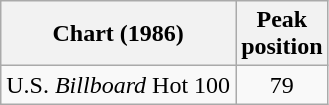<table class="wikitable">
<tr>
<th>Chart (1986)</th>
<th>Peak<br>position</th>
</tr>
<tr>
<td>U.S. <em>Billboard</em> Hot 100</td>
<td style="text-align:center;">79</td>
</tr>
</table>
